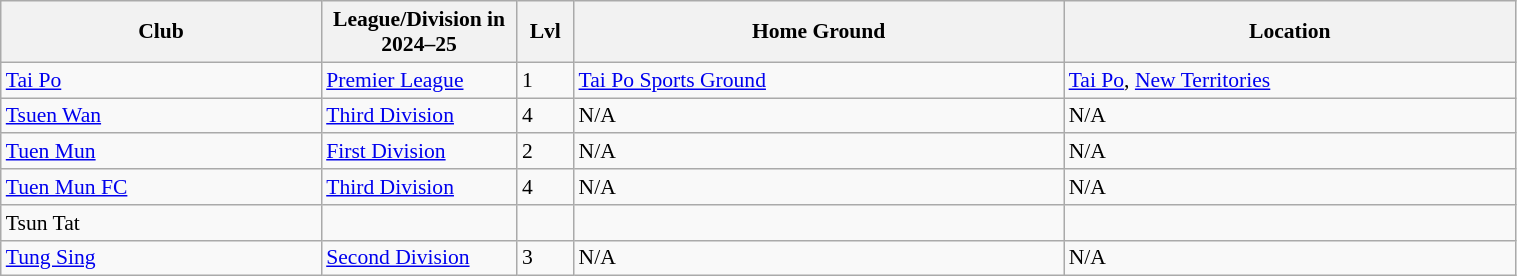<table class="wikitable sortable" width=80% style="font-size:90%">
<tr>
<th width=17%><strong>Club</strong></th>
<th width=10%><strong>League/Division in 2024–25</strong></th>
<th width=3%><strong>Lvl</strong></th>
<th width=26%><strong>Home Ground</strong></th>
<th width=24%><strong>Location</strong></th>
</tr>
<tr>
<td><a href='#'>Tai Po</a></td>
<td><a href='#'>Premier League</a></td>
<td>1</td>
<td><a href='#'>Tai Po Sports Ground</a></td>
<td><a href='#'>Tai Po</a>, <a href='#'>New Territories</a></td>
</tr>
<tr>
<td><a href='#'>Tsuen Wan</a></td>
<td><a href='#'>Third Division</a></td>
<td>4</td>
<td>N/A</td>
<td>N/A</td>
</tr>
<tr>
<td><a href='#'>Tuen Mun</a></td>
<td><a href='#'>First Division</a></td>
<td>2</td>
<td>N/A</td>
<td>N/A</td>
</tr>
<tr>
<td><a href='#'>Tuen Mun FC</a></td>
<td><a href='#'>Third Division</a></td>
<td>4</td>
<td>N/A</td>
<td>N/A</td>
</tr>
<tr>
<td>Tsun Tat</td>
<td></td>
<td></td>
<td></td>
<td></td>
</tr>
<tr>
<td><a href='#'>Tung Sing</a></td>
<td><a href='#'>Second Division</a></td>
<td>3</td>
<td>N/A</td>
<td>N/A</td>
</tr>
</table>
